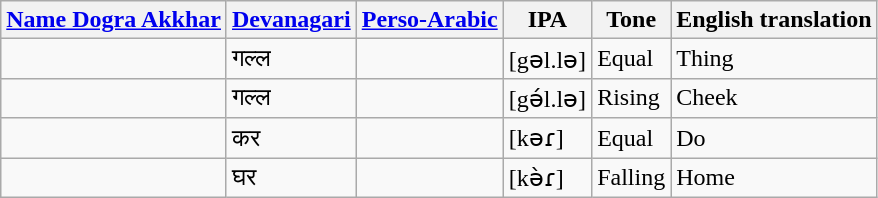<table class="wikitable">
<tr>
<th><a href='#'>Name Dogra Akkhar</a></th>
<th><a href='#'>Devanagari</a></th>
<th><a href='#'>Perso-Arabic</a></th>
<th>IPA</th>
<th>Tone</th>
<th>English translation</th>
</tr>
<tr>
<td></td>
<td>गल्ल</td>
<td></td>
<td>[gəl.lə]</td>
<td>Equal</td>
<td>Thing</td>
</tr>
<tr>
<td></td>
<td>गल्ल</td>
<td></td>
<td>[gə́l.lə]</td>
<td>Rising</td>
<td>Cheek</td>
</tr>
<tr>
<td></td>
<td>कर</td>
<td></td>
<td>[kəɾ]</td>
<td>Equal</td>
<td>Do</td>
</tr>
<tr>
<td></td>
<td>घर</td>
<td></td>
<td>[kə̀ɾ]</td>
<td>Falling</td>
<td>Home</td>
</tr>
</table>
